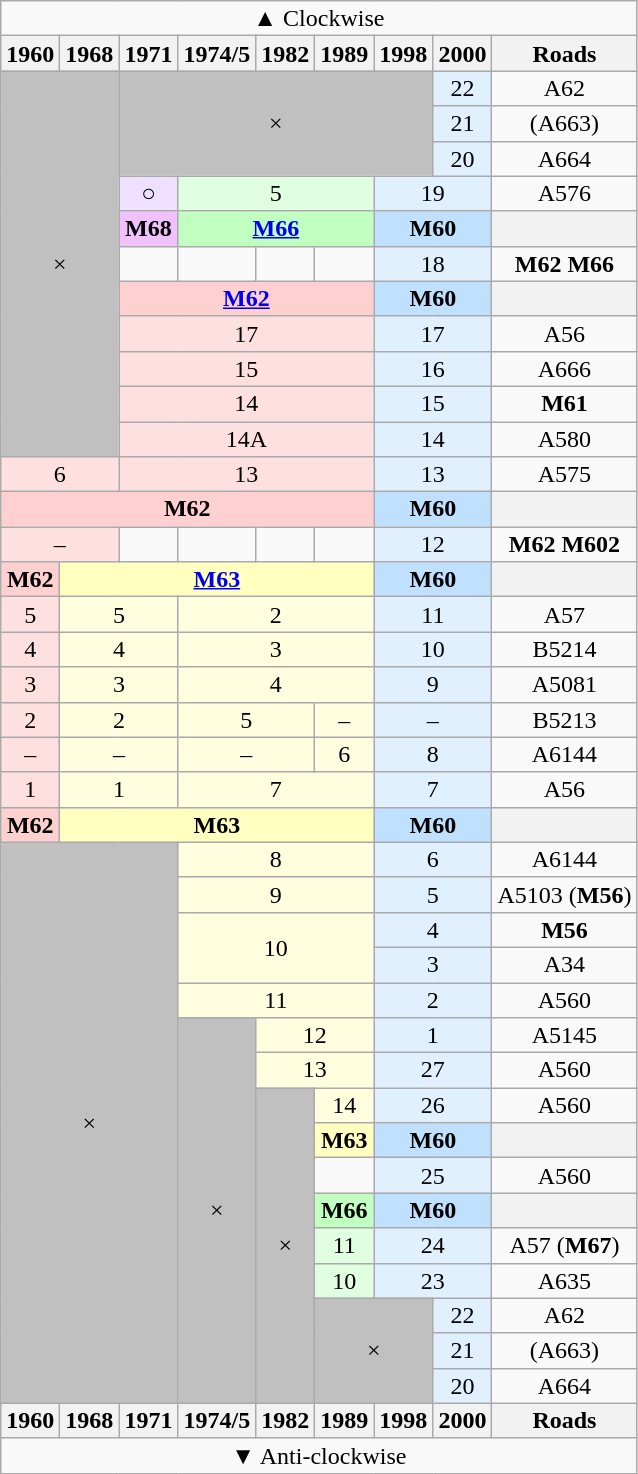<table class="wikitable" style="line-height:100%; text-align:center;">
<tr>
<td colspan="9">▲ Clockwise</td>
</tr>
<tr>
<th>1960</th>
<th>1968</th>
<th>1971</th>
<th>1974/5</th>
<th>1982</th>
<th>1989</th>
<th>1998</th>
<th>2000</th>
<th>Roads</th>
</tr>
<tr>
<td rowspan="11" colspan="2" style="background:silver;">×</td>
<td rowspan="3"  colspan="5" style="background:silver;">×</td>
<td style="background:#E0F0FF;">22</td>
<td>A62</td>
</tr>
<tr>
<td style="background:#E0F0FF;">21</td>
<td>(A663)</td>
</tr>
<tr>
<td style="background:#E0F0FF;">20</td>
<td>A664</td>
</tr>
<tr>
<td style="background:#F0E0FF;">○</td>
<td colspan="3" style="background:#E0FFE0;">5</td>
<td colspan="2" style="background:#E0F0FF;">19</td>
<td>A576</td>
</tr>
<tr>
<td style="background:#F0C0FF;"><strong>M68</strong></td>
<td colspan="3" style="background:#C0FFC0;"><strong><a href='#'>M66</a></strong></td>
<td colspan="2"style="background:#C0E0FF;"><strong>M60</strong></td>
<th></th>
</tr>
<tr>
<td></td>
<td></td>
<td></td>
<td></td>
<td colspan="2"style="background:#E0F0FF;">18</td>
<td><strong>M62</strong> <strong>M66</strong></td>
</tr>
<tr>
<td colspan="4" style="background:#FFD0D0;"><strong><a href='#'>M62</a></strong></td>
<td colspan="2" style="background:#C0E0FF;"><strong>M60</strong></td>
<th></th>
</tr>
<tr>
<td colspan="4" style="background:#FFE0E0;">17</td>
<td colspan="2" style="background:#E0F0FF;">17</td>
<td>A56</td>
</tr>
<tr>
<td colspan="4" style="background:#FFE0E0;">15</td>
<td colspan="2" style="background:#E0F0FF;">16</td>
<td>A666</td>
</tr>
<tr>
<td colspan="4" style="background:#FFE0E0;">14</td>
<td colspan="2" style="background:#E0F0FF;">15</td>
<td><strong>M61</strong></td>
</tr>
<tr>
<td colspan="4" style="background:#FFE0E0;">14A</td>
<td colspan="2" style="background:#E0F0FF;">14</td>
<td>A580</td>
</tr>
<tr>
<td colspan="2" style="background:#FFE0E0;">6</td>
<td colspan="4" style="background:#FFE0E0;">13</td>
<td colspan="2"style="background:#E0F0FF;">13</td>
<td>A575</td>
</tr>
<tr>
<td colspan="6" style="background:#FFD0D0;"><strong>M62</strong></td>
<td colspan="2"style="background:#C0E0FF;"><strong>M60</strong></td>
<th></th>
</tr>
<tr>
<td colspan="2" style="background:#FFE0E0;">–</td>
<td></td>
<td></td>
<td></td>
<td></td>
<td colspan="2"style="background:#E0F0FF;">12</td>
<td><strong>M62</strong> <strong>M602</strong></td>
</tr>
<tr>
<td style="background:#FFD0D0;"><strong>M62</strong></td>
<td colspan="5" style="background:#FFFFC0;"><strong><a href='#'>M63</a></strong></td>
<td colspan="2" style="background:#C0E0FF;"><strong>M60</strong></td>
<th></th>
</tr>
<tr>
<td style="background:#FFE0E0;">5</td>
<td colspan="2" style="background:#FFFFE0;">5</td>
<td colspan="3" style="background:#FFFFE0;">2</td>
<td colspan="2" style="background:#E0F0FF;">11</td>
<td>A57</td>
</tr>
<tr>
<td style="background:#FFE0E0;">4</td>
<td colspan="2" style="background:#FFFFE0;">4</td>
<td colspan="3" style="background:#FFFFE0;">3</td>
<td colspan="2" style="background:#E0F0FF;">10</td>
<td>B5214</td>
</tr>
<tr>
<td style="background:#FFE0E0;">3</td>
<td colspan="2" style="background:#FFFFE0;">3</td>
<td colspan="3" style="background:#FFFFE0;">4</td>
<td colspan="2" style="background:#E0F0FF;">9</td>
<td>A5081</td>
</tr>
<tr>
<td style="background:#FFE0E0;">2</td>
<td colspan="2" style="background:#FFFFE0;">2</td>
<td colspan="2" style="background:#FFFFE0;">5</td>
<td style="background:#FFFFE0;">–</td>
<td colspan="2" style="background:#E0F0FF;">–</td>
<td>B5213</td>
</tr>
<tr>
<td style="background:#FFE0E0;">–</td>
<td colspan="2" style="background:#FFFFE0;">–</td>
<td colspan="2" style="background:#FFFFE0;">–</td>
<td style="background:#FFFFE0;">6</td>
<td colspan="2" style="background:#E0F0FF;">8</td>
<td>A6144</td>
</tr>
<tr>
<td style="background:#FFE0E0;">1</td>
<td colspan="2" style="background:#FFFFE0;">1</td>
<td colspan="3" style="background:#FFFFE0;">7</td>
<td colspan="2" style="background:#E0F0FF;">7</td>
<td>A56</td>
</tr>
<tr>
<td style="background:#FFD0D0;"><strong>M62</strong></td>
<td colspan="5" style="background:#FFFFC0;"><strong>M63</strong></td>
<td colspan="2" style="background:#C0E0FF;"><strong>M60</strong></td>
<th></th>
</tr>
<tr>
<td rowspan="16" colspan="3" style="background:silver;">×</td>
<td colspan="3" style="background:#FFFFE0;">8</td>
<td colspan="2" style="background:#E0F0FF;">6</td>
<td>A6144</td>
</tr>
<tr>
<td colspan="3" style="background:#FFFFE0;">9</td>
<td colspan="2" style="background:#E0F0FF;">5</td>
<td>A5103 (<strong>M56</strong>)</td>
</tr>
<tr>
<td colspan="3" rowspan="2" style="background:#FFFFE0;">10</td>
<td colspan="2" style="background:#E0F0FF;">4</td>
<td><strong>M56</strong></td>
</tr>
<tr>
<td colspan="2" style="background:#E0F0FF;">3</td>
<td>A34</td>
</tr>
<tr>
<td colspan="3" style="background:#FFFFE0;">11</td>
<td colspan="2" style="background:#E0F0FF;">2</td>
<td>A560</td>
</tr>
<tr>
<td rowspan="11" style="background:silver;">×</td>
<td colspan="2" style="background:#FFFFE0;">12</td>
<td colspan="2" style="background:#E0F0FF;">1</td>
<td>A5145</td>
</tr>
<tr>
<td colspan="2" style="background:#FFFFE0;">13</td>
<td colspan="2" style="background:#E0F0FF;">27</td>
<td>A560</td>
</tr>
<tr>
<td rowspan="9" style="background:silver;">×</td>
<td style="background:#FFFFE0;">14</td>
<td colspan="2" style="background:#E0F0FF;">26</td>
<td>A560</td>
</tr>
<tr>
<td style="background:#FFFFC0;"><strong>M63</strong></td>
<td colspan="2" style="background:#C0E0FF;"><strong>M60</strong></td>
<th></th>
</tr>
<tr>
<td></td>
<td colspan="2" style="background:#E0F0FF;">25</td>
<td>A560</td>
</tr>
<tr>
<td style="background:#C0FFC0;"><strong>M66</strong></td>
<td colspan="2" style="background:#C0E0FF;"><strong>M60</strong></td>
<th></th>
</tr>
<tr>
<td style="background:#E0FFE0;">11</td>
<td colspan="2" style="background:#E0F0FF;">24</td>
<td>A57 (<strong>M67</strong>)</td>
</tr>
<tr>
<td style="background:#E0FFE0;">10</td>
<td colspan="2" style="background:#E0F0FF;">23</td>
<td>A635</td>
</tr>
<tr>
<td colspan="2" rowspan="3" style="background:silver;">×</td>
<td style="background:#E0F0FF;">22</td>
<td>A62</td>
</tr>
<tr>
<td style="background:#E0F0FF;">21</td>
<td>(A663)</td>
</tr>
<tr>
<td style="background:#E0F0FF;">20</td>
<td>A664</td>
</tr>
<tr>
<th>1960</th>
<th>1968</th>
<th>1971</th>
<th>1974/5</th>
<th>1982</th>
<th>1989</th>
<th>1998</th>
<th>2000</th>
<th>Roads</th>
</tr>
<tr>
<td colspan="9">▼ Anti-clockwise</td>
</tr>
</table>
